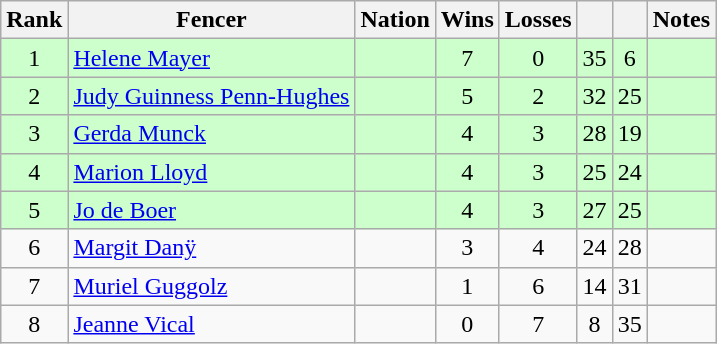<table class="wikitable sortable" style="text-align: center;">
<tr>
<th>Rank</th>
<th>Fencer</th>
<th>Nation</th>
<th>Wins</th>
<th>Losses</th>
<th></th>
<th></th>
<th>Notes</th>
</tr>
<tr style="background:#cfc;">
<td>1</td>
<td align=left><a href='#'>Helene Mayer</a></td>
<td align=left></td>
<td>7</td>
<td>0</td>
<td>35</td>
<td>6</td>
<td></td>
</tr>
<tr style="background:#cfc;">
<td>2</td>
<td align=left><a href='#'>Judy Guinness Penn-Hughes</a></td>
<td align=left></td>
<td>5</td>
<td>2</td>
<td>32</td>
<td>25</td>
<td></td>
</tr>
<tr style="background:#cfc;">
<td>3</td>
<td align=left><a href='#'>Gerda Munck</a></td>
<td align=left></td>
<td>4</td>
<td>3</td>
<td>28</td>
<td>19</td>
<td></td>
</tr>
<tr style="background:#cfc;">
<td>4</td>
<td align=left><a href='#'>Marion Lloyd</a></td>
<td align=left></td>
<td>4</td>
<td>3</td>
<td>25</td>
<td>24</td>
<td></td>
</tr>
<tr style="background:#cfc;">
<td>5</td>
<td align=left><a href='#'>Jo de Boer</a></td>
<td align=left></td>
<td>4</td>
<td>3</td>
<td>27</td>
<td>25</td>
<td></td>
</tr>
<tr>
<td>6</td>
<td align=left><a href='#'>Margit Danÿ</a></td>
<td align=left></td>
<td>3</td>
<td>4</td>
<td>24</td>
<td>28</td>
<td></td>
</tr>
<tr>
<td>7</td>
<td align=left><a href='#'>Muriel Guggolz</a></td>
<td align=left></td>
<td>1</td>
<td>6</td>
<td>14</td>
<td>31</td>
<td></td>
</tr>
<tr>
<td>8</td>
<td align=left><a href='#'>Jeanne Vical</a></td>
<td align=left></td>
<td>0</td>
<td>7</td>
<td>8</td>
<td>35</td>
<td></td>
</tr>
</table>
